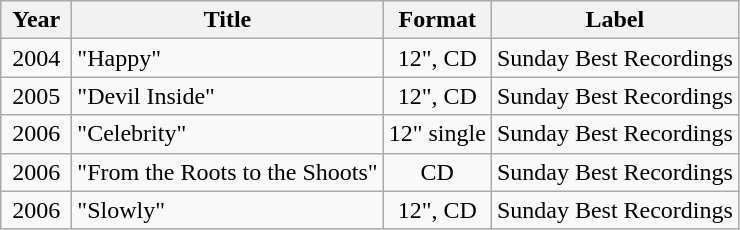<table class="wikitable">
<tr>
<th width="40">Year</th>
<th>Title</th>
<th>Format</th>
<th>Label</th>
</tr>
<tr>
<td align="center" valign="top">2004</td>
<td align="left" valign="top">"Happy"</td>
<td align="center" valign="top">12", CD</td>
<td align="left" valign="top">Sunday Best Recordings</td>
</tr>
<tr>
<td align="center" valign="top">2005</td>
<td align="left" valign="top">"Devil Inside"</td>
<td align="center" valign="top">12", CD</td>
<td align="left" valign="top">Sunday Best Recordings</td>
</tr>
<tr>
<td align="center" valign="top">2006</td>
<td align="left" valign="top">"Celebrity"</td>
<td align="center" valign="top">12" single</td>
<td align="left" valign="top">Sunday Best Recordings</td>
</tr>
<tr>
<td align="center" valign="top">2006</td>
<td align="left" valign="top">"From the Roots to the Shoots"</td>
<td align="center" valign="top">CD</td>
<td align="left" valign="top">Sunday Best Recordings</td>
</tr>
<tr>
<td align="center" valign="top">2006</td>
<td align="left" valign="top">"Slowly"</td>
<td align="center" valign="top">12", CD</td>
<td align="left" valign="top">Sunday Best Recordings</td>
</tr>
</table>
